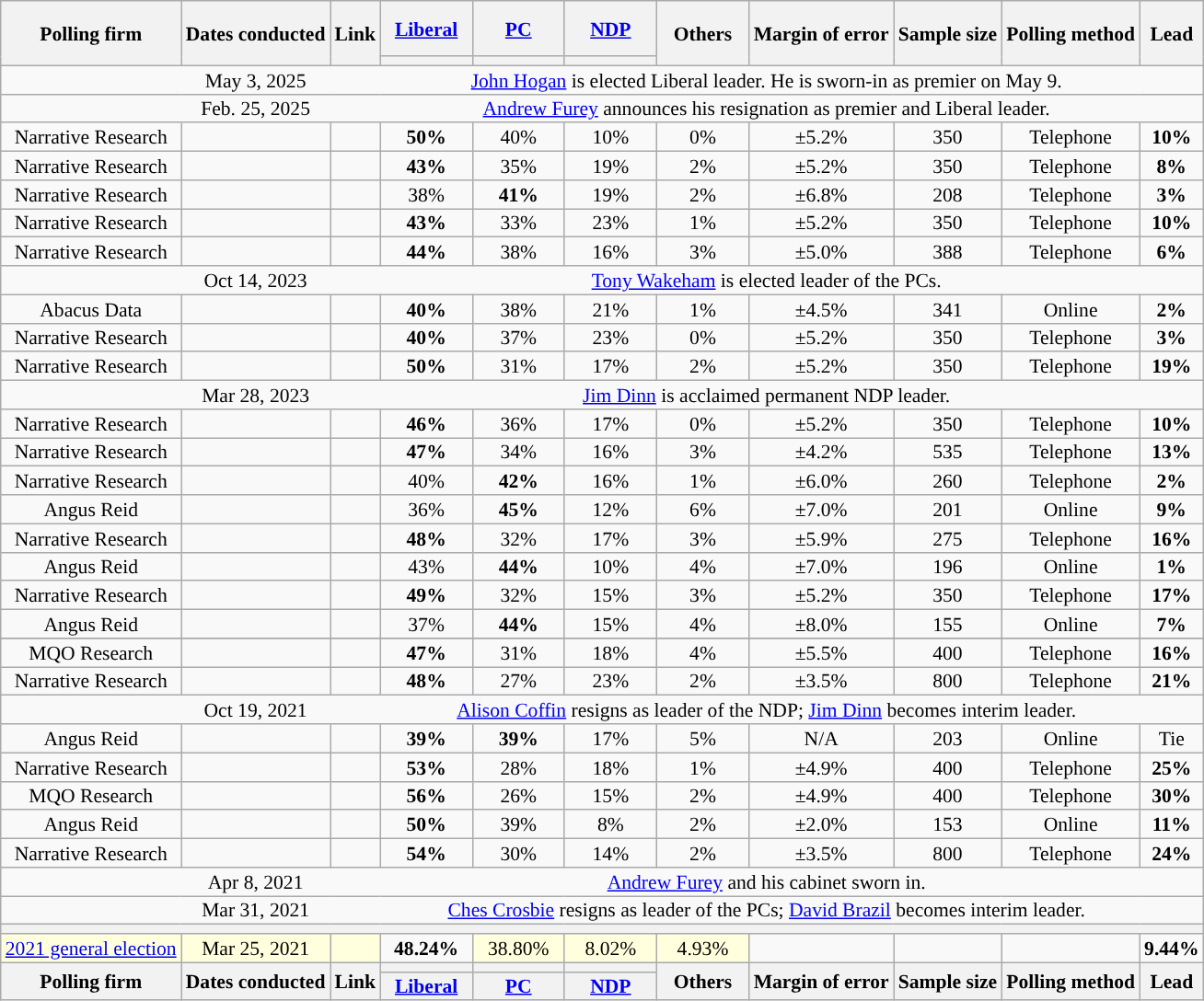<table class="wikitable sortable mw-datatable" style="text-align:center;font-size:90%;line-height:14px">
<tr style="height:40px;">
<th rowspan="2">Polling firm</th>
<th rowspan="2">Dates conducted</th>
<th rowspan="2" class="unsortable">Link</th>
<th width="60px" class="unsortable"><a href='#'>Liberal</a></th>
<th width="60px" class="unsortable"><a href='#'>PC</a></th>
<th width="60px" class="unsortable"><a href='#'>NDP</a></th>
<th rowspan="2" width="60px">Others</th>
<th rowspan="2">Margin of error</th>
<th rowspan="2">Sample size</th>
<th rowspan="2">Polling method</th>
<th rowspan="2">Lead</th>
</tr>
<tr>
<th style="background:"></th>
<th style="background:"></th>
<th style="background:"></th>
</tr>
<tr>
<td style="border-right-style:hidden;"></td>
<td style="border-right-style:hidden;" data-sort-value="2025-05-03">May 3, 2025</td>
<td colspan="9"><a href='#'>John Hogan</a> is elected Liberal leader. He is sworn-in as premier on May 9.</td>
</tr>
<tr>
<td style="border-right-style:hidden;"></td>
<td style="border-right-style:hidden;" data-sort-value="2023-03-28">Feb. 25, 2025</td>
<td colspan="9"><a href='#'>Andrew Furey</a> announces his resignation as premier and Liberal leader.</td>
</tr>
<tr>
<td>Narrative Research</td>
<td></td>
<td></td>
<td><strong>50%</strong></td>
<td>40%</td>
<td>10%</td>
<td>0%</td>
<td>±5.2%</td>
<td>350</td>
<td>Telephone</td>
<td><strong>10%</strong></td>
</tr>
<tr>
<td>Narrative Research</td>
<td></td>
<td></td>
<td><strong>43%</strong></td>
<td>35%</td>
<td>19%</td>
<td>2%</td>
<td>±5.2%</td>
<td>350</td>
<td>Telephone</td>
<td><strong>8%</strong></td>
</tr>
<tr>
<td>Narrative Research</td>
<td></td>
<td></td>
<td>38%</td>
<td><strong>41%</strong></td>
<td>19%</td>
<td>2%</td>
<td>±6.8%</td>
<td>208</td>
<td>Telephone</td>
<td><strong>3%</strong></td>
</tr>
<tr>
<td>Narrative Research</td>
<td></td>
<td></td>
<td><strong>43%</strong></td>
<td>33%</td>
<td>23%</td>
<td>1%</td>
<td>±5.2%</td>
<td>350</td>
<td>Telephone</td>
<td><strong>10%</strong></td>
</tr>
<tr>
<td>Narrative Research</td>
<td></td>
<td></td>
<td><strong>44%</strong></td>
<td>38%</td>
<td>16%</td>
<td>3%</td>
<td>±5.0%</td>
<td>388</td>
<td>Telephone</td>
<td><strong>6%</strong></td>
</tr>
<tr>
<td style="border-right-style:hidden;"></td>
<td style="border-right-style:hidden;" data-sort-value="2023-10-14">Oct 14, 2023</td>
<td colspan="9"><a href='#'>Tony Wakeham</a> is elected leader of the PCs.</td>
</tr>
<tr>
<td>Abacus Data</td>
<td></td>
<td></td>
<td><strong>40%</strong></td>
<td>38%</td>
<td>21%</td>
<td>1%</td>
<td>±4.5%</td>
<td>341</td>
<td>Online</td>
<td><strong>2%</strong></td>
</tr>
<tr>
<td>Narrative Research</td>
<td></td>
<td></td>
<td><strong>40%</strong></td>
<td>37%</td>
<td>23%</td>
<td>0%</td>
<td>±5.2%</td>
<td>350</td>
<td>Telephone</td>
<td><strong>3%</strong></td>
</tr>
<tr>
<td>Narrative Research</td>
<td></td>
<td></td>
<td><strong>50%</strong></td>
<td>31%</td>
<td>17%</td>
<td>2%</td>
<td>±5.2%</td>
<td>350</td>
<td>Telephone</td>
<td><strong>19%</strong></td>
</tr>
<tr>
<td style="border-right-style:hidden;"></td>
<td style="border-right-style:hidden;" data-sort-value="2023-03-28">Mar 28, 2023</td>
<td colspan="9"><a href='#'>Jim Dinn</a> is acclaimed permanent NDP leader.</td>
</tr>
<tr>
<td>Narrative Research</td>
<td></td>
<td></td>
<td><strong>46%</strong></td>
<td>36%</td>
<td>17%</td>
<td>0%</td>
<td>±5.2%</td>
<td>350</td>
<td>Telephone</td>
<td><strong>10%</strong></td>
</tr>
<tr>
<td>Narrative Research</td>
<td></td>
<td></td>
<td><strong>47%</strong></td>
<td>34%</td>
<td>16%</td>
<td>3%</td>
<td>±4.2%</td>
<td>535</td>
<td>Telephone</td>
<td><strong>13%</strong></td>
</tr>
<tr>
<td>Narrative Research</td>
<td></td>
<td></td>
<td>40%</td>
<td><strong>42%</strong></td>
<td>16%</td>
<td>1%</td>
<td>±6.0%</td>
<td>260</td>
<td>Telephone</td>
<td><strong>2%</strong></td>
</tr>
<tr>
<td>Angus Reid</td>
<td></td>
<td></td>
<td>36%</td>
<td><strong>45%</strong></td>
<td>12%</td>
<td>6%</td>
<td>±7.0%</td>
<td>201</td>
<td>Online</td>
<td><strong>9%</strong></td>
</tr>
<tr>
<td>Narrative Research</td>
<td></td>
<td></td>
<td><strong>48%</strong></td>
<td>32%</td>
<td>17%</td>
<td>3%</td>
<td>±5.9%</td>
<td>275</td>
<td>Telephone</td>
<td><strong>16%</strong></td>
</tr>
<tr>
<td>Angus Reid</td>
<td></td>
<td></td>
<td>43%</td>
<td><strong>44%</strong></td>
<td>10%</td>
<td>4%</td>
<td>±7.0%</td>
<td>196</td>
<td>Online</td>
<td><strong>1%</strong></td>
</tr>
<tr>
<td>Narrative Research</td>
<td></td>
<td></td>
<td><strong>49%</strong></td>
<td>32%</td>
<td>15%</td>
<td>3%</td>
<td>±5.2%</td>
<td>350</td>
<td>Telephone</td>
<td><strong>17%</strong></td>
</tr>
<tr>
<td>Angus Reid</td>
<td></td>
<td></td>
<td>37%</td>
<td><strong>44%</strong></td>
<td>15%</td>
<td>4%</td>
<td>±8.0%</td>
<td>155</td>
<td>Online</td>
<td><strong>7%</strong></td>
</tr>
<tr>
</tr>
<tr>
<td>MQO Research</td>
<td></td>
<td></td>
<td><strong>47%</strong></td>
<td>31%</td>
<td>18%</td>
<td>4%</td>
<td>±5.5%</td>
<td>400</td>
<td>Telephone</td>
<td><strong>16%</strong></td>
</tr>
<tr>
<td>Narrative Research</td>
<td></td>
<td></td>
<td><strong>48%</strong></td>
<td>27%</td>
<td>23%</td>
<td>2%</td>
<td>±3.5%</td>
<td>800</td>
<td>Telephone</td>
<td><strong>21%</strong></td>
</tr>
<tr>
<td style="border-right-style:hidden;"></td>
<td style="border-right-style:hidden;" data-sort-value="2021-10-19">Oct 19, 2021</td>
<td colspan="9"><a href='#'>Alison Coffin</a> resigns as leader of the NDP; <a href='#'>Jim Dinn</a> becomes interim leader.</td>
</tr>
<tr>
<td>Angus Reid</td>
<td></td>
<td></td>
<td><strong>39%</strong></td>
<td><strong>39%</strong></td>
<td>17%</td>
<td>5%</td>
<td>N/A</td>
<td>203</td>
<td>Online</td>
<td data-sort-value="0">Tie</td>
</tr>
<tr>
<td>Narrative Research</td>
<td></td>
<td></td>
<td><strong>53%</strong></td>
<td>28%</td>
<td>18%</td>
<td>1%</td>
<td>±4.9%</td>
<td>400</td>
<td>Telephone</td>
<td><strong>25%</strong></td>
</tr>
<tr>
<td>MQO Research</td>
<td></td>
<td></td>
<td><strong>56%</strong></td>
<td>26%</td>
<td>15%</td>
<td>2%</td>
<td>±4.9%</td>
<td>400</td>
<td>Telephone</td>
<td><strong>30%</strong></td>
</tr>
<tr>
<td>Angus Reid</td>
<td></td>
<td></td>
<td><strong>50%</strong></td>
<td>39%</td>
<td>8%</td>
<td>2%</td>
<td>±2.0%</td>
<td>153</td>
<td>Online</td>
<td><strong>11%</strong></td>
</tr>
<tr>
<td>Narrative Research</td>
<td></td>
<td></td>
<td><strong>54%</strong></td>
<td>30%</td>
<td>14%</td>
<td>2%</td>
<td>±3.5%</td>
<td>800</td>
<td>Telephone</td>
<td><strong>24%</strong></td>
</tr>
<tr>
<td style="border-right-style:hidden;"></td>
<td style="border-right-style:hidden;" data-sort-value="2021-04-08">Apr 8, 2021</td>
<td colspan="9"><a href='#'>Andrew Furey</a> and his cabinet sworn in.</td>
</tr>
<tr>
<td style="border-right-style:hidden;"></td>
<td style="border-right-style:hidden;" data-sort-value="2021-03-31">Mar 31, 2021</td>
<td colspan="9"><a href='#'>Ches Crosbie</a> resigns as leader of the PCs; <a href='#'>David Brazil</a> becomes interim leader.</td>
</tr>
<tr>
<th colspan="11"></th>
</tr>
<tr>
<td style="background:#FFFFDD"><a href='#'>2021 general election</a></td>
<td style="background:#FFFFDD" data-sort-value="2021-03-25">Mar 25, 2021</td>
<td style="background:#FFFFDD"></td>
<td><strong>48.24%</strong></td>
<td style="background:#FFFFDD">38.80%</td>
<td style="background:#FFFFDD">8.02%</td>
<td style="background:#FFFFDD">4.93%</td>
<td></td>
<td></td>
<td></td>
<td><strong>9.44%</strong></td>
</tr>
<tr>
<th rowspan="2">Polling firm</th>
<th rowspan="2">Dates conducted</th>
<th rowspan="2" class="unsortable">Link</th>
<th style="background:"></th>
<th style="background:"></th>
<th style="background:"></th>
<th rowspan="2" width="60px">Others</th>
<th rowspan="2">Margin of error</th>
<th rowspan="2">Sample size</th>
<th rowspan="2">Polling method</th>
<th rowspan="2">Lead</th>
</tr>
<tr>
<th width="60px" class="unsortable"><a href='#'>Liberal</a></th>
<th width="60px" class="unsortable"><a href='#'>PC</a></th>
<th width="60px" class="unsortable"><a href='#'>NDP</a></th>
</tr>
</table>
